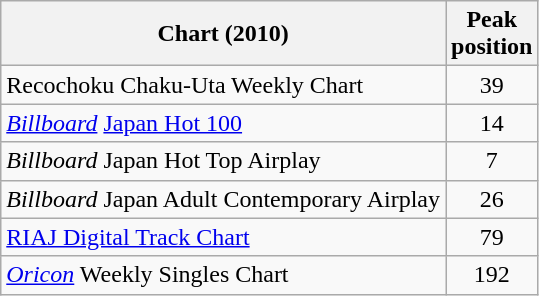<table class="wikitable">
<tr>
<th>Chart (2010)</th>
<th>Peak<br>position</th>
</tr>
<tr>
<td>Recochoku Chaku-Uta Weekly Chart</td>
<td align="center">39</td>
</tr>
<tr>
<td><em><a href='#'>Billboard</a></em> <a href='#'>Japan Hot 100</a></td>
<td align="center">14</td>
</tr>
<tr>
<td><em>Billboard</em> Japan Hot Top Airplay</td>
<td align="center">7</td>
</tr>
<tr>
<td><em>Billboard</em> Japan Adult Contemporary Airplay</td>
<td align="center">26</td>
</tr>
<tr>
<td><a href='#'>RIAJ Digital Track Chart</a></td>
<td align="center">79</td>
</tr>
<tr>
<td><em><a href='#'>Oricon</a></em> Weekly Singles Chart</td>
<td align="center">192</td>
</tr>
</table>
